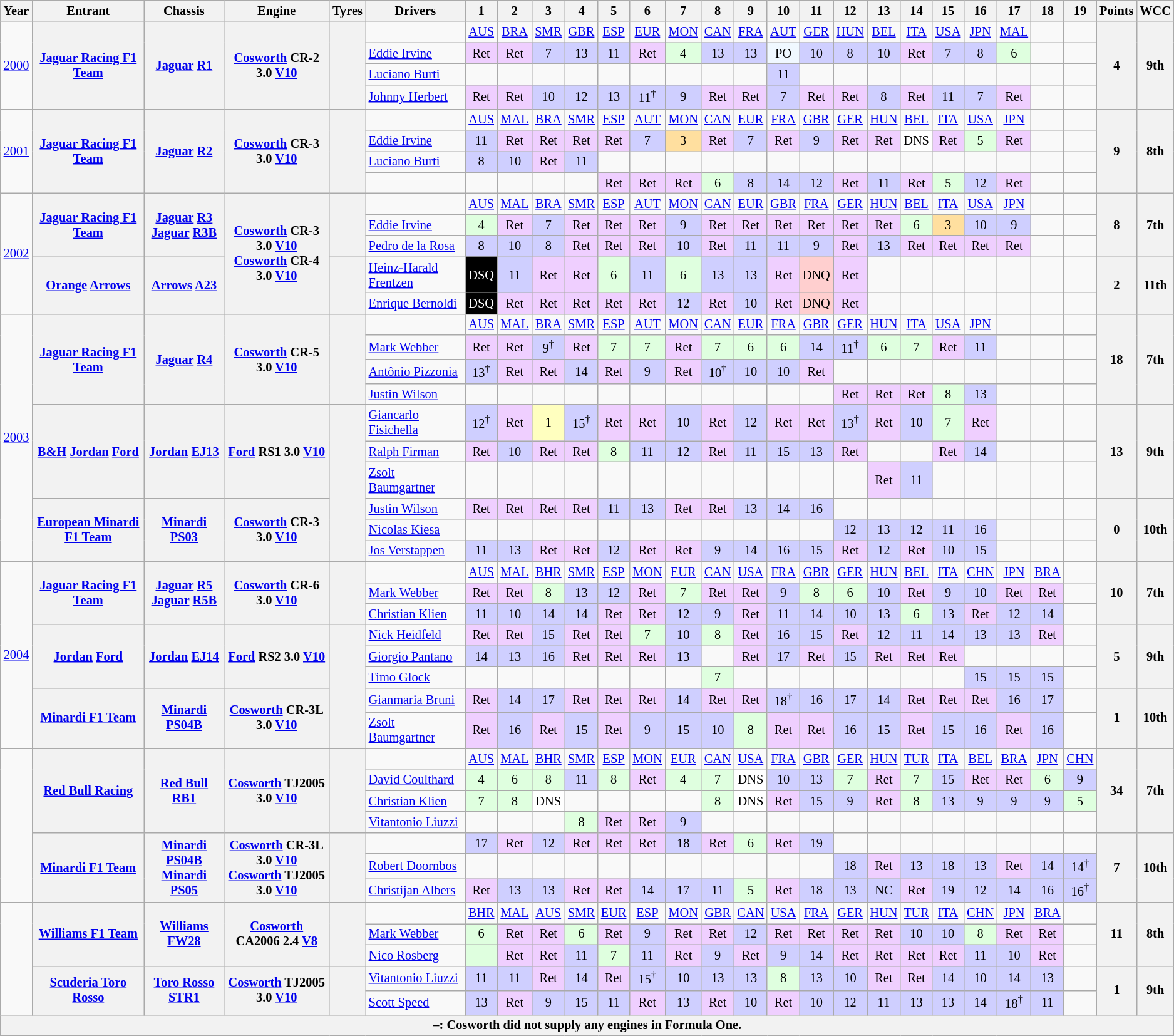<table class="wikitable" style="text-align:center; font-size:85%">
<tr>
<th>Year</th>
<th>Entrant</th>
<th>Chassis</th>
<th>Engine</th>
<th>Tyres</th>
<th>Drivers</th>
<th>1</th>
<th>2</th>
<th>3</th>
<th>4</th>
<th>5</th>
<th>6</th>
<th>7</th>
<th>8</th>
<th>9</th>
<th>10</th>
<th>11</th>
<th>12</th>
<th>13</th>
<th>14</th>
<th>15</th>
<th>16</th>
<th>17</th>
<th>18</th>
<th>19</th>
<th>Points</th>
<th>WCC</th>
</tr>
<tr>
<td rowspan="4"><a href='#'>2000</a></td>
<th rowspan="4"><a href='#'>Jaguar Racing F1 Team</a></th>
<th rowspan="4"><a href='#'>Jaguar</a> <a href='#'>R1</a></th>
<th rowspan="4"><a href='#'>Cosworth</a> CR-2 3.0 <a href='#'>V10</a></th>
<th rowspan="4"></th>
<td></td>
<td><a href='#'>AUS</a></td>
<td><a href='#'>BRA</a></td>
<td><a href='#'>SMR</a></td>
<td><a href='#'>GBR</a></td>
<td><a href='#'>ESP</a></td>
<td><a href='#'>EUR</a></td>
<td><a href='#'>MON</a></td>
<td><a href='#'>CAN</a></td>
<td><a href='#'>FRA</a></td>
<td><a href='#'>AUT</a></td>
<td><a href='#'>GER</a></td>
<td><a href='#'>HUN</a></td>
<td><a href='#'>BEL</a></td>
<td><a href='#'>ITA</a></td>
<td><a href='#'>USA</a></td>
<td><a href='#'>JPN</a></td>
<td><a href='#'>MAL</a></td>
<td></td>
<td></td>
<th rowspan="4">4</th>
<th rowspan="4">9th</th>
</tr>
<tr>
<td style="text-align:left"> <a href='#'>Eddie Irvine</a></td>
<td style="background:#EFCFFF">Ret</td>
<td style="background:#EFCFFF">Ret</td>
<td style="background:#CFCFFF">7</td>
<td style="background:#CFCFFF">13</td>
<td style="background:#CFCFFF">11</td>
<td style="background:#EFCFFF">Ret</td>
<td style="background:#DFFFDF">4</td>
<td style="background:#CFCFFF">13</td>
<td style="background:#CFCFFF">13</td>
<td style="background:#F0F8FF">PO</td>
<td style="background:#CFCFFF">10</td>
<td style="background:#CFCFFF">8</td>
<td style="background:#CFCFFF">10</td>
<td style="background:#EFCFFF">Ret</td>
<td style="background:#CFCFFF">7</td>
<td style="background:#CFCFFF">8</td>
<td style="background:#DFFFDF">6</td>
<td></td>
<td></td>
</tr>
<tr>
<td style="text-align:left"> <a href='#'>Luciano Burti</a></td>
<td></td>
<td></td>
<td></td>
<td></td>
<td></td>
<td></td>
<td></td>
<td></td>
<td></td>
<td style="background:#CFCFFF">11</td>
<td></td>
<td></td>
<td></td>
<td></td>
<td></td>
<td></td>
<td></td>
<td></td>
<td></td>
</tr>
<tr>
<td style="text-align:left"> <a href='#'>Johnny Herbert</a></td>
<td style="background:#EFCFFF">Ret</td>
<td style="background:#EFCFFF">Ret</td>
<td style="background:#CFCFFF">10</td>
<td style="background:#CFCFFF">12</td>
<td style="background:#CFCFFF">13</td>
<td style="background:#CFCFFF">11<sup>†</sup></td>
<td style="background:#CFCFFF">9</td>
<td style="background:#EFCFFF">Ret</td>
<td style="background:#EFCFFF">Ret</td>
<td style="background:#CFCFFF">7</td>
<td style="background:#EFCFFF">Ret</td>
<td style="background:#EFCFFF">Ret</td>
<td style="background:#CFCFFF">8</td>
<td style="background:#EFCFFF">Ret</td>
<td style="background:#CFCFFF">11</td>
<td style="background:#CFCFFF">7</td>
<td style="background:#EFCFFF">Ret</td>
<td></td>
<td></td>
</tr>
<tr>
<td rowspan="4"><a href='#'>2001</a></td>
<th rowspan="4"><a href='#'>Jaguar Racing F1 Team</a></th>
<th rowspan="4"><a href='#'>Jaguar</a> <a href='#'>R2</a></th>
<th rowspan="4"><a href='#'>Cosworth</a> CR-3 3.0 <a href='#'>V10</a></th>
<th rowspan="4"></th>
<td></td>
<td><a href='#'>AUS</a></td>
<td><a href='#'>MAL</a></td>
<td><a href='#'>BRA</a></td>
<td><a href='#'>SMR</a></td>
<td><a href='#'>ESP</a></td>
<td><a href='#'>AUT</a></td>
<td><a href='#'>MON</a></td>
<td><a href='#'>CAN</a></td>
<td><a href='#'>EUR</a></td>
<td><a href='#'>FRA</a></td>
<td><a href='#'>GBR</a></td>
<td><a href='#'>GER</a></td>
<td><a href='#'>HUN</a></td>
<td><a href='#'>BEL</a></td>
<td><a href='#'>ITA</a></td>
<td><a href='#'>USA</a></td>
<td><a href='#'>JPN</a></td>
<td></td>
<td></td>
<th rowspan="4">9</th>
<th rowspan="4">8th</th>
</tr>
<tr>
<td style="text-align:left"> <a href='#'>Eddie Irvine</a></td>
<td style="background:#CFCFFF">11</td>
<td style="background:#EFCFFF">Ret</td>
<td style="background:#EFCFFF">Ret</td>
<td style="background:#EFCFFF">Ret</td>
<td style="background:#EFCFFF">Ret</td>
<td style="background:#CFCFFF">7</td>
<td style="background:#FFDF9F">3</td>
<td style="background:#EFCFFF">Ret</td>
<td style="background:#CFCFFF">7</td>
<td style="background:#EFCFFF">Ret</td>
<td style="background:#CFCFFF">9</td>
<td style="background:#EFCFFF">Ret</td>
<td style="background:#EFCFFF">Ret</td>
<td style="background:#FFF">DNS</td>
<td style="background:#EFCFFF">Ret</td>
<td style="background:#DFFFDF">5</td>
<td style="background:#EFCFFF">Ret</td>
<td></td>
<td></td>
</tr>
<tr>
<td style="text-align:left"> <a href='#'>Luciano Burti</a></td>
<td style="background:#CFCFFF">8</td>
<td style="background:#CFCFFF">10</td>
<td style="background:#EFCFFF">Ret</td>
<td style="background:#CFCFFF">11</td>
<td></td>
<td></td>
<td></td>
<td></td>
<td></td>
<td></td>
<td></td>
<td></td>
<td></td>
<td></td>
<td></td>
<td></td>
<td></td>
<td></td>
<td></td>
</tr>
<tr>
<td style="text-align:left"></td>
<td></td>
<td></td>
<td></td>
<td></td>
<td style="background:#EFCFFF">Ret</td>
<td style="background:#EFCFFF">Ret</td>
<td style="background:#EFCFFF">Ret</td>
<td style="background:#DFFFDF">6</td>
<td style="background:#CFCFFF">8</td>
<td style="background:#CFCFFF">14</td>
<td style="background:#CFCFFF">12</td>
<td style="background:#EFCFFF">Ret</td>
<td style="background:#CFCFFF">11</td>
<td style="background:#EFCFFF">Ret</td>
<td style="background:#DFFFDF">5</td>
<td style="background:#CFCFFF">12</td>
<td style="background:#EFCFFF">Ret</td>
<td></td>
<td></td>
</tr>
<tr>
<td rowspan="5"><a href='#'>2002</a></td>
<th rowspan="3"><a href='#'>Jaguar Racing F1 Team</a></th>
<th rowspan="3"><a href='#'>Jaguar</a> <a href='#'>R3</a><br> <a href='#'>Jaguar</a> <a href='#'>R3B</a></th>
<th rowspan="5"><a href='#'>Cosworth</a> CR-3 3.0 <a href='#'>V10</a><br><a href='#'>Cosworth</a> CR-4 3.0 <a href='#'>V10</a></th>
<th rowspan="3"></th>
<td></td>
<td><a href='#'>AUS</a></td>
<td><a href='#'>MAL</a></td>
<td><a href='#'>BRA</a></td>
<td><a href='#'>SMR</a></td>
<td><a href='#'>ESP</a></td>
<td><a href='#'>AUT</a></td>
<td><a href='#'>MON</a></td>
<td><a href='#'>CAN</a></td>
<td><a href='#'>EUR</a></td>
<td><a href='#'>GBR</a></td>
<td><a href='#'>FRA</a></td>
<td><a href='#'>GER</a></td>
<td><a href='#'>HUN</a></td>
<td><a href='#'>BEL</a></td>
<td><a href='#'>ITA</a></td>
<td><a href='#'>USA</a></td>
<td><a href='#'>JPN</a></td>
<td></td>
<td></td>
<th rowspan="3">8</th>
<th rowspan="3">7th</th>
</tr>
<tr>
<td style="text-align:left"> <a href='#'>Eddie Irvine</a></td>
<td style="background:#DFFFDF">4</td>
<td style="background:#EFCFFF">Ret</td>
<td style="background:#CFCFFF">7</td>
<td style="background:#EFCFFF">Ret</td>
<td style="background:#EFCFFF">Ret</td>
<td style="background:#EFCFFF">Ret</td>
<td style="background:#CFCFFF">9</td>
<td style="background:#EFCFFF">Ret</td>
<td style="background:#EFCFFF">Ret</td>
<td style="background:#EFCFFF">Ret</td>
<td style="background:#EFCFFF">Ret</td>
<td style="background:#EFCFFF">Ret</td>
<td style="background:#EFCFFF">Ret</td>
<td style="background:#DFFFDF">6</td>
<td style="background:#FFDF9F">3</td>
<td style="background:#CFCFFF">10</td>
<td style="background:#CFCFFF">9</td>
<td></td>
<td></td>
</tr>
<tr>
<td style="text-align:left"> <a href='#'>Pedro de la Rosa</a></td>
<td style="background:#CFCFFF">8</td>
<td style="background:#CFCFFF">10</td>
<td style="background:#CFCFFF">8</td>
<td style="background:#EFCFFF">Ret</td>
<td style="background:#EFCFFF">Ret</td>
<td style="background:#EFCFFF">Ret</td>
<td style="background:#CFCFFF">10</td>
<td style="background:#EFCFFF">Ret</td>
<td style="background:#CFCFFF">11</td>
<td style="background:#CFCFFF">11</td>
<td style="background:#CFCFFF">9</td>
<td style="background:#EFCFFF">Ret</td>
<td style="background:#CFCFFF">13</td>
<td style="background:#EFCFFF">Ret</td>
<td style="background:#EFCFFF">Ret</td>
<td style="background:#EFCFFF">Ret</td>
<td style="background:#EFCFFF">Ret</td>
<td></td>
<td></td>
</tr>
<tr>
<th rowspan="2"><a href='#'>Orange</a> <a href='#'>Arrows</a></th>
<th rowspan="2"><a href='#'>Arrows</a> <a href='#'>A23</a></th>
<th rowspan="2"></th>
<td align="left"> <a href='#'>Heinz-Harald Frentzen</a></td>
<td style="background:#000000; color:white">DSQ</td>
<td style="background:#CFCFFF;">11</td>
<td style="background:#EFCFFF;">Ret</td>
<td style="background:#EFCFFF;">Ret</td>
<td style="background:#DFFFDF;">6</td>
<td style="background:#CFCFFF;">11</td>
<td style="background:#DFFFDF;">6</td>
<td style="background:#CFCFFF;">13</td>
<td style="background:#CFCFFF;">13</td>
<td style="background:#EFCFFF;">Ret</td>
<td style="background:#FFCFCF;">DNQ</td>
<td style="background:#EFCFFF;">Ret</td>
<td></td>
<td></td>
<td></td>
<td></td>
<td></td>
<td></td>
<td></td>
<th rowspan="2">2</th>
<th rowspan="2">11th</th>
</tr>
<tr>
<td align="left"> <a href='#'>Enrique Bernoldi</a></td>
<td style="background:#000000; color:white">DSQ</td>
<td style="background:#EFCFFF;">Ret</td>
<td style="background:#EFCFFF;">Ret</td>
<td style="background:#EFCFFF;">Ret</td>
<td style="background:#EFCFFF;">Ret</td>
<td style="background:#EFCFFF;">Ret</td>
<td style="background:#CFCFFF;">12</td>
<td style="background:#EFCFFF;">Ret</td>
<td style="background:#CFCFFF;">10</td>
<td style="background:#EFCFFF;">Ret</td>
<td style="background:#FFCFCF;">DNQ</td>
<td style="background:#EFCFFF;">Ret</td>
<td></td>
<td></td>
<td></td>
<td></td>
<td></td>
<td></td>
<td></td>
</tr>
<tr>
<td rowspan="10"><a href='#'>2003</a></td>
<th rowspan="4"><a href='#'>Jaguar Racing F1 Team</a></th>
<th rowspan="4"><a href='#'>Jaguar</a> <a href='#'>R4</a></th>
<th rowspan="4"><a href='#'>Cosworth</a> CR-5 3.0 <a href='#'>V10</a></th>
<th rowspan="4"></th>
<td></td>
<td><a href='#'>AUS</a></td>
<td><a href='#'>MAL</a></td>
<td><a href='#'>BRA</a></td>
<td><a href='#'>SMR</a></td>
<td><a href='#'>ESP</a></td>
<td><a href='#'>AUT</a></td>
<td><a href='#'>MON</a></td>
<td><a href='#'>CAN</a></td>
<td><a href='#'>EUR</a></td>
<td><a href='#'>FRA</a></td>
<td><a href='#'>GBR</a></td>
<td><a href='#'>GER</a></td>
<td><a href='#'>HUN</a></td>
<td><a href='#'>ITA</a></td>
<td><a href='#'>USA</a></td>
<td><a href='#'>JPN</a></td>
<td></td>
<td></td>
<td></td>
<th rowspan="4">18</th>
<th rowspan="4">7th</th>
</tr>
<tr>
<td style="text-align:left"> <a href='#'>Mark Webber</a></td>
<td style="background:#EFCFFF">Ret</td>
<td style="background:#EFCFFF">Ret</td>
<td style="background:#CFCFFF">9<sup>†</sup></td>
<td style="background:#EFCFFF">Ret</td>
<td style="background:#DFFFDF">7</td>
<td style="background:#DFFFDF">7</td>
<td style="background:#EFCFFF">Ret</td>
<td style="background:#DFFFDF">7</td>
<td style="background:#DFFFDF">6</td>
<td style="background:#DFFFDF">6</td>
<td style="background:#CFCFFF">14</td>
<td style="background:#CFCFFF">11<sup>†</sup></td>
<td style="background:#DFFFDF">6</td>
<td style="background:#DFFFDF">7</td>
<td style="background:#EFCFFF">Ret</td>
<td style="background:#CFCFFF">11</td>
<td></td>
<td></td>
<td></td>
</tr>
<tr>
<td style="text-align:left"> <a href='#'>Antônio Pizzonia</a></td>
<td style="background:#CFCFFF">13<sup>†</sup></td>
<td style="background:#EFCFFF">Ret</td>
<td style="background:#EFCFFF">Ret</td>
<td style="background:#CFCFFF">14</td>
<td style="background:#EFCFFF">Ret</td>
<td style="background:#CFCFFF">9</td>
<td style="background:#EFCFFF">Ret</td>
<td style="background:#CFCFFF">10<sup>†</sup></td>
<td style="background:#CFCFFF">10</td>
<td style="background:#CFCFFF">10</td>
<td style="background:#EFCFFF">Ret</td>
<td></td>
<td></td>
<td></td>
<td></td>
<td></td>
<td></td>
<td></td>
<td></td>
</tr>
<tr>
<td style="text-align:left"> <a href='#'>Justin Wilson</a></td>
<td></td>
<td></td>
<td></td>
<td></td>
<td></td>
<td></td>
<td></td>
<td></td>
<td></td>
<td></td>
<td></td>
<td style="background:#EFCFFF">Ret</td>
<td style="background:#EFCFFF">Ret</td>
<td style="background:#EFCFFF">Ret</td>
<td style="background:#DFFFDF">8</td>
<td style="background:#CFCFFF">13</td>
<td></td>
<td></td>
<td></td>
</tr>
<tr>
<th rowspan="3"><a href='#'>B&H</a> <a href='#'>Jordan</a> <a href='#'>Ford</a></th>
<th rowspan="3"><a href='#'>Jordan</a> <a href='#'>EJ13</a></th>
<th rowspan="3"><a href='#'>Ford</a> RS1 3.0 <a href='#'>V10</a></th>
<th rowspan="6"></th>
<td align="left"> <a href='#'>Giancarlo Fisichella</a></td>
<td style="background:#cfcfff;">12<sup>†</sup></td>
<td style="background:#efcfff;">Ret</td>
<td style="background:#ffffbf;">1</td>
<td style="background:#cfcfff;">15<sup>†</sup></td>
<td style="background:#efcfff;">Ret</td>
<td style="background:#efcfff;">Ret</td>
<td style="background:#cfcfff;">10</td>
<td style="background:#efcfff;">Ret</td>
<td style="background:#cfcfff;">12</td>
<td style="background:#efcfff;">Ret</td>
<td style="background:#efcfff;">Ret</td>
<td style="background:#cfcfff;">13<sup>†</sup></td>
<td style="background:#efcfff;">Ret</td>
<td style="background:#cfcfff;">10</td>
<td style="background:#dfffdf;">7</td>
<td style="background:#efcfff;">Ret</td>
<td></td>
<td></td>
<td></td>
<th rowspan="3">13</th>
<th rowspan="3">9th</th>
</tr>
<tr>
<td align="left"> <a href='#'>Ralph Firman</a></td>
<td style="background:#efcfff;">Ret</td>
<td style="background:#cfcfff;">10</td>
<td style="background:#efcfff;">Ret</td>
<td style="background:#efcfff;">Ret</td>
<td style="background:#dfffdf;">8</td>
<td style="background:#cfcfff;">11</td>
<td style="background:#cfcfff;">12</td>
<td style="background:#efcfff;">Ret</td>
<td style="background:#cfcfff;">11</td>
<td style="background:#cfcfff;">15</td>
<td style="background:#cfcfff;">13</td>
<td style="background:#efcfff;">Ret</td>
<td></td>
<td></td>
<td style="background:#efcfff;">Ret</td>
<td style="background:#cfcfff;">14</td>
<td></td>
<td></td>
<td></td>
</tr>
<tr>
<td align="left"> <a href='#'>Zsolt Baumgartner</a></td>
<td></td>
<td></td>
<td></td>
<td></td>
<td></td>
<td></td>
<td></td>
<td></td>
<td></td>
<td></td>
<td></td>
<td></td>
<td style="background:#efcfff;">Ret</td>
<td style="background:#cfcfff;">11</td>
<td></td>
<td></td>
<td></td>
<td></td>
<td></td>
</tr>
<tr>
<th rowspan="3"><a href='#'>European Minardi F1 Team</a></th>
<th rowspan="3"><a href='#'>Minardi</a> <a href='#'>PS03</a></th>
<th rowspan="3"><a href='#'>Cosworth</a> CR-3 3.0 <a href='#'>V10</a></th>
<td style="text-align:left"> <a href='#'>Justin Wilson</a></td>
<td style="background:#EFCFFF">Ret</td>
<td style="background:#EFCFFF">Ret</td>
<td style="background:#EFCFFF">Ret</td>
<td style="background:#EFCFFF">Ret</td>
<td style="background:#CFCFFF">11</td>
<td style="background:#CFCFFF">13</td>
<td style="background:#EFCFFF">Ret</td>
<td style="background:#EFCFFF">Ret</td>
<td style="background:#CFCFFF">13</td>
<td style="background:#CFCFFF">14</td>
<td style="background:#CFCFFF">16</td>
<td></td>
<td></td>
<td></td>
<td></td>
<td></td>
<td></td>
<td></td>
<td></td>
<th rowspan="3">0</th>
<th rowspan="3">10th</th>
</tr>
<tr>
<td style="text-align:left"> <a href='#'>Nicolas Kiesa</a></td>
<td></td>
<td></td>
<td></td>
<td></td>
<td></td>
<td></td>
<td></td>
<td></td>
<td></td>
<td></td>
<td></td>
<td style="background:#CFCFFF">12</td>
<td style="background:#CFCFFF">13</td>
<td style="background:#CFCFFF">12</td>
<td style="background:#CFCFFF">11</td>
<td style="background:#CFCFFF">16</td>
<td></td>
<td></td>
<td></td>
</tr>
<tr>
<td style="text-align:left"> <a href='#'>Jos Verstappen</a></td>
<td style="background:#CFCFFF">11</td>
<td style="background:#CFCFFF">13</td>
<td style="background:#EFCFFF">Ret</td>
<td style="background:#EFCFFF">Ret</td>
<td style="background:#CFCFFF">12</td>
<td style="background:#EFCFFF">Ret</td>
<td style="background:#EFCFFF">Ret</td>
<td style="background:#CFCFFF">9</td>
<td style="background:#CFCFFF">14</td>
<td style="background:#CFCFFF">16</td>
<td style="background:#CFCFFF">15</td>
<td style="background:#EFCFFF">Ret</td>
<td style="background:#CFCFFF">12</td>
<td style="background:#EFCFFF">Ret</td>
<td style="background:#CFCFFF">10</td>
<td style="background:#CFCFFF">15</td>
<td></td>
<td></td>
<td></td>
</tr>
<tr>
<td rowspan="8"><a href='#'>2004</a></td>
<th rowspan="3"><a href='#'>Jaguar Racing F1 Team</a></th>
<th rowspan="3"><a href='#'>Jaguar</a> <a href='#'>R5</a><br> <a href='#'>Jaguar</a> <a href='#'>R5B</a></th>
<th rowspan="3"><a href='#'>Cosworth</a> CR-6 3.0 <a href='#'>V10</a></th>
<th rowspan="3"></th>
<td></td>
<td><a href='#'>AUS</a></td>
<td><a href='#'>MAL</a></td>
<td><a href='#'>BHR</a></td>
<td><a href='#'>SMR</a></td>
<td><a href='#'>ESP</a></td>
<td><a href='#'>MON</a></td>
<td><a href='#'>EUR</a></td>
<td><a href='#'>CAN</a></td>
<td><a href='#'>USA</a></td>
<td><a href='#'>FRA</a></td>
<td><a href='#'>GBR</a></td>
<td><a href='#'>GER</a></td>
<td><a href='#'>HUN</a></td>
<td><a href='#'>BEL</a></td>
<td><a href='#'>ITA</a></td>
<td><a href='#'>CHN</a></td>
<td><a href='#'>JPN</a></td>
<td><a href='#'>BRA</a></td>
<td></td>
<th rowspan="3">10</th>
<th rowspan="3">7th</th>
</tr>
<tr>
<td style="text-align:left"> <a href='#'>Mark Webber</a></td>
<td style="background:#EFCFFF">Ret</td>
<td style="background:#EFCFFF">Ret</td>
<td style="background:#DFFFDF">8</td>
<td style="background:#CFCFFF">13</td>
<td style="background:#CFCFFF">12</td>
<td style="background:#EFCFFF">Ret</td>
<td style="background:#DFFFDF">7</td>
<td style="background:#EFCFFF">Ret</td>
<td style="background:#EFCFFF">Ret</td>
<td style="background:#CFCFFF">9</td>
<td style="background:#DFFFDF">8</td>
<td style="background:#DFFFDF">6</td>
<td style="background:#CFCFFF">10</td>
<td style="background:#EFCFFF">Ret</td>
<td style="background:#CFCFFF">9</td>
<td style="background:#CFCFFF">10</td>
<td style="background:#EFCFFF">Ret</td>
<td style="background:#EFCFFF">Ret</td>
<td></td>
</tr>
<tr>
<td style="text-align:left"> <a href='#'>Christian Klien</a></td>
<td style="background:#CFCFFF">11</td>
<td style="background:#CFCFFF">10</td>
<td style="background:#CFCFFF">14</td>
<td style="background:#CFCFFF">14</td>
<td style="background:#EFCFFF">Ret</td>
<td style="background:#EFCFFF">Ret</td>
<td style="background:#CFCFFF">12</td>
<td style="background:#CFCFFF">9</td>
<td style="background:#EFCFFF">Ret</td>
<td style="background:#CFCFFF">11</td>
<td style="background:#CFCFFF">14</td>
<td style="background:#CFCFFF">10</td>
<td style="background:#CFCFFF">13</td>
<td style="background:#DFFFDF">6</td>
<td style="background:#CFCFFF">13</td>
<td style="background:#EFCFFF">Ret</td>
<td style="background:#CFCFFF">12</td>
<td style="background:#CFCFFF">14</td>
<td></td>
</tr>
<tr>
<th rowspan="3"><a href='#'>Jordan</a> <a href='#'>Ford</a></th>
<th rowspan="3"><a href='#'>Jordan</a> <a href='#'>EJ14</a></th>
<th rowspan="3"><a href='#'>Ford</a> RS2 3.0 <a href='#'>V10</a></th>
<th rowspan="5"></th>
<td align="left"> <a href='#'>Nick Heidfeld</a></td>
<td style="background:#efcfff;">Ret</td>
<td style="background:#efcfff;">Ret</td>
<td style="background:#cfcfff;">15</td>
<td style="background:#efcfff;">Ret</td>
<td style="background:#efcfff;">Ret</td>
<td style="background:#dfffdf;">7</td>
<td style="background:#cfcfff;">10</td>
<td style="background:#dfffdf;">8</td>
<td style="background:#efcfff;">Ret</td>
<td style="background:#cfcfff;">16</td>
<td style="background:#cfcfff;">15</td>
<td style="background:#efcfff;">Ret</td>
<td style="background:#cfcfff;">12</td>
<td style="background:#cfcfff;">11</td>
<td style="background:#cfcfff;">14</td>
<td style="background:#cfcfff;">13</td>
<td style="background:#cfcfff;">13</td>
<td style="background:#efcfff;">Ret</td>
<td></td>
<th rowspan="3">5</th>
<th rowspan="3">9th</th>
</tr>
<tr>
<td align="left"> <a href='#'>Giorgio Pantano</a></td>
<td style="background:#cfcfff;">14</td>
<td style="background:#cfcfff;">13</td>
<td style="background:#cfcfff;">16</td>
<td style="background:#efcfff;">Ret</td>
<td style="background:#efcfff;">Ret</td>
<td style="background:#efcfff;">Ret</td>
<td style="background:#cfcfff;">13</td>
<td></td>
<td style="background:#efcfff;">Ret</td>
<td style="background:#cfcfff;">17</td>
<td style="background:#efcfff;">Ret</td>
<td style="background:#cfcfff;">15</td>
<td style="background:#efcfff;">Ret</td>
<td style="background:#efcfff;">Ret</td>
<td style="background:#efcfff;">Ret</td>
<td></td>
<td></td>
<td></td>
<td></td>
</tr>
<tr>
<td align="left"> <a href='#'>Timo Glock</a></td>
<td></td>
<td></td>
<td></td>
<td></td>
<td></td>
<td></td>
<td></td>
<td style="background:#dfffdf;">7</td>
<td></td>
<td></td>
<td></td>
<td></td>
<td></td>
<td></td>
<td></td>
<td style="background:#cfcfff;">15</td>
<td style="background:#cfcfff;">15</td>
<td style="background:#cfcfff;">15</td>
<td></td>
</tr>
<tr>
<th rowspan="2"><a href='#'>Minardi F1 Team</a></th>
<th rowspan="2"><a href='#'>Minardi</a> <a href='#'>PS04B</a></th>
<th rowspan="2"><a href='#'>Cosworth</a> CR-3L 3.0 <a href='#'>V10</a></th>
<td style="text-align:left"> <a href='#'>Gianmaria Bruni</a></td>
<td style="background:#EFCFFF">Ret</td>
<td style="background:#CFCFFF">14</td>
<td style="background:#CFCFFF">17</td>
<td style="background:#EFCFFF">Ret</td>
<td style="background:#EFCFFF">Ret</td>
<td style="background:#EFCFFF">Ret</td>
<td style="background:#CFCFFF">14</td>
<td style="background:#EFCFFF">Ret</td>
<td style="background:#EFCFFF">Ret</td>
<td style="background:#CFCFFF">18<sup>†</sup></td>
<td style="background:#CFCFFF">16</td>
<td style="background:#CFCFFF">17</td>
<td style="background:#CFCFFF">14</td>
<td style="background:#EFCFFF">Ret</td>
<td style="background:#EFCFFF">Ret</td>
<td style="background:#EFCFFF">Ret</td>
<td style="background:#CFCFFF">16</td>
<td style="background:#CFCFFF">17</td>
<td></td>
<th rowspan="2">1</th>
<th rowspan="2">10th</th>
</tr>
<tr>
<td style="text-align:left"> <a href='#'>Zsolt Baumgartner</a></td>
<td style="background:#EFCFFF">Ret</td>
<td style="background:#CFCFFF">16</td>
<td style="background:#EFCFFF">Ret</td>
<td style="background:#CFCFFF">15</td>
<td style="background:#EFCFFF">Ret</td>
<td style="background:#CFCFFF">9</td>
<td style="background:#CFCFFF">15</td>
<td style="background:#CFCFFF">10</td>
<td style="background:#DFFFDF">8</td>
<td style="background:#EFCFFF">Ret</td>
<td style="background:#EFCFFF">Ret</td>
<td style="background:#CFCFFF">16</td>
<td style="background:#CFCFFF">15</td>
<td style="background:#EFCFFF">Ret</td>
<td style="background:#CFCFFF">15</td>
<td style="background:#CFCFFF">16</td>
<td style="background:#EFCFFF">Ret</td>
<td style="background:#CFCFFF">16</td>
<td></td>
</tr>
<tr>
<td rowspan="7"></td>
<th rowspan="4"><a href='#'>Red Bull Racing</a></th>
<th rowspan="4"><a href='#'>Red Bull</a> <a href='#'>RB1</a></th>
<th rowspan="4"><a href='#'>Cosworth</a> TJ2005 3.0 <a href='#'>V10</a></th>
<th rowspan="4"></th>
<td></td>
<td><a href='#'>AUS</a></td>
<td><a href='#'>MAL</a></td>
<td><a href='#'>BHR</a></td>
<td><a href='#'>SMR</a></td>
<td><a href='#'>ESP</a></td>
<td><a href='#'>MON</a></td>
<td><a href='#'>EUR</a></td>
<td><a href='#'>CAN</a></td>
<td><a href='#'>USA</a></td>
<td><a href='#'>FRA</a></td>
<td><a href='#'>GBR</a></td>
<td><a href='#'>GER</a></td>
<td><a href='#'>HUN</a></td>
<td><a href='#'>TUR</a></td>
<td><a href='#'>ITA</a></td>
<td><a href='#'>BEL</a></td>
<td><a href='#'>BRA</a></td>
<td><a href='#'>JPN</a></td>
<td><a href='#'>CHN</a></td>
<th rowspan="4">34</th>
<th rowspan="4">7th</th>
</tr>
<tr>
<td align="left"> <a href='#'>David Coulthard</a></td>
<td style="background:#dfffdf;">4</td>
<td style="background:#dfffdf;">6</td>
<td style="background:#dfffdf;">8</td>
<td style="background:#cfcfff;">11</td>
<td style="background:#dfffdf;">8</td>
<td style="background:#efcfff;">Ret</td>
<td style="background:#dfffdf;">4</td>
<td style="background:#dfffdf;">7</td>
<td style="background:#ffffff;">DNS</td>
<td style="background:#cfcfff;">10</td>
<td style="background:#cfcfff;">13</td>
<td style="background:#dfffdf;">7</td>
<td style="background:#efcfff;">Ret</td>
<td style="background:#dfffdf;">7</td>
<td style="background:#cfcfff;">15</td>
<td style="background:#efcfff;">Ret</td>
<td style="background:#efcfff;">Ret</td>
<td style="background:#dfffdf;">6</td>
<td style="background:#cfcfff;">9</td>
</tr>
<tr>
<td align="left"> <a href='#'>Christian Klien</a></td>
<td style="background:#dfffdf;">7</td>
<td style="background:#dfffdf;">8</td>
<td style="background:#ffffff;">DNS</td>
<td></td>
<td></td>
<td></td>
<td></td>
<td style="background:#dfffdf;">8</td>
<td style="background:#ffffff;">DNS</td>
<td style="background:#efcfff;">Ret</td>
<td style="background:#cfcfff;">15</td>
<td style="background:#cfcfff;">9</td>
<td style="background:#efcfff;">Ret</td>
<td style="background:#dfffdf;">8</td>
<td style="background:#cfcfff;">13</td>
<td style="background:#cfcfff;">9</td>
<td style="background:#cfcfff;">9</td>
<td style="background:#cfcfff;">9</td>
<td style="background:#dfffdf;">5</td>
</tr>
<tr>
<td align="left"> <a href='#'>Vitantonio Liuzzi</a></td>
<td></td>
<td></td>
<td></td>
<td style="background:#dfffdf;">8</td>
<td style="background:#efcfff;">Ret</td>
<td style="background:#efcfff;">Ret</td>
<td style="background:#cfcfff;">9</td>
<td></td>
<td></td>
<td></td>
<td></td>
<td></td>
<td></td>
<td></td>
<td></td>
<td></td>
<td></td>
<td></td>
<td></td>
</tr>
<tr>
<th rowspan="3"><a href='#'>Minardi F1 Team</a></th>
<th rowspan="3"><a href='#'>Minardi</a> <a href='#'>PS04B</a><br><a href='#'>Minardi</a> <a href='#'>PS05</a></th>
<th rowspan="3"><a href='#'>Cosworth</a> CR-3L 3.0 <a href='#'>V10</a><br><a href='#'>Cosworth</a> TJ2005 3.0 <a href='#'>V10</a></th>
<th rowspan="3"></th>
<td style="text-align:left"></td>
<td style="background:#CFCFFF">17</td>
<td style="background:#EFCFFF">Ret</td>
<td style="background:#CFCFFF">12</td>
<td style="background:#EFCFFF">Ret</td>
<td style="background:#EFCFFF">Ret</td>
<td style="background:#EFCFFF">Ret</td>
<td style="background:#CFCFFF">18</td>
<td style="background:#EFCFFF">Ret</td>
<td style="background:#DFFFDF">6</td>
<td style="background:#EFCFFF">Ret</td>
<td style="background:#CFCFFF">19</td>
<td></td>
<td></td>
<td></td>
<td></td>
<td></td>
<td></td>
<td></td>
<td></td>
<th rowspan="3">7</th>
<th rowspan="3">10th</th>
</tr>
<tr>
<td style="text-align:left"> <a href='#'>Robert Doornbos</a></td>
<td></td>
<td></td>
<td></td>
<td></td>
<td></td>
<td></td>
<td></td>
<td></td>
<td></td>
<td></td>
<td></td>
<td style="background:#CFCFFF">18</td>
<td style="background:#EFCFFF">Ret</td>
<td style="background:#CFCFFF">13</td>
<td style="background:#CFCFFF">18</td>
<td style="background:#CFCFFF">13</td>
<td style="background:#EFCFFF">Ret</td>
<td style="background:#CFCFFF">14</td>
<td style="background:#CFCFFF">14<sup>†</sup></td>
</tr>
<tr>
<td style="text-align:left"> <a href='#'>Christijan Albers</a></td>
<td style="background:#EFCFFF;">Ret</td>
<td style="background:#CFCFFF;">13</td>
<td style="background:#CFCFFF;">13</td>
<td style="background:#EFCFFF;">Ret</td>
<td style="background:#EFCFFF;">Ret</td>
<td style="background:#CFCFFF;">14</td>
<td style="background:#CFCFFF;">17</td>
<td style="background:#CFCFFF;">11</td>
<td style="background:#DFFFDF;">5</td>
<td style="background:#EFCFFF;">Ret</td>
<td style="background:#CFCFFF;">18</td>
<td style="background:#CFCFFF;">13</td>
<td style="background:#CFCFFF;">NC</td>
<td style="background:#EFCFFF;">Ret</td>
<td style="background:#CFCFFF;">19</td>
<td style="background:#CFCFFF;">12</td>
<td style="background:#CFCFFF;">14</td>
<td style="background:#CFCFFF;">16</td>
<td style="background:#CFCFFF;">16<sup>†</sup></td>
</tr>
<tr>
<td rowspan="5"></td>
<th rowspan="3"><a href='#'>Williams F1 Team</a></th>
<th rowspan="3"><a href='#'>Williams</a> <a href='#'>FW28</a></th>
<th rowspan="3"><a href='#'>Cosworth</a> CA2006 2.4 <a href='#'>V8</a></th>
<th rowspan="3"></th>
<td></td>
<td><a href='#'>BHR</a></td>
<td><a href='#'>MAL</a></td>
<td><a href='#'>AUS</a></td>
<td><a href='#'>SMR</a></td>
<td><a href='#'>EUR</a></td>
<td><a href='#'>ESP</a></td>
<td><a href='#'>MON</a></td>
<td><a href='#'>GBR</a></td>
<td><a href='#'>CAN</a></td>
<td><a href='#'>USA</a></td>
<td><a href='#'>FRA</a></td>
<td><a href='#'>GER</a></td>
<td><a href='#'>HUN</a></td>
<td><a href='#'>TUR</a></td>
<td><a href='#'>ITA</a></td>
<td><a href='#'>CHN</a></td>
<td><a href='#'>JPN</a></td>
<td><a href='#'>BRA</a></td>
<td></td>
<th rowspan="3">11</th>
<th rowspan="3">8th</th>
</tr>
<tr>
<td align="left"> <a href='#'>Mark Webber</a></td>
<td style="background:#DFFFDF;">6</td>
<td style="background:#EFCFFF;">Ret</td>
<td style="background:#EFCFFF;">Ret</td>
<td style="background:#DFFFDF;">6</td>
<td style="background:#EFCFFF;">Ret</td>
<td style="background:#CFCFFF;">9</td>
<td style="background:#EFCFFF;">Ret</td>
<td style="background:#EFCFFF;">Ret</td>
<td style="background:#CFCFFF;">12</td>
<td style="background:#EFCFFF;">Ret</td>
<td style="background:#EFCFFF;">Ret</td>
<td style="background:#EFCFFF;">Ret</td>
<td style="background:#EFCFFF;">Ret</td>
<td style="background:#CFCFFF;">10</td>
<td style="background:#CFCFFF;">10</td>
<td style="background:#DFFFDF;">8</td>
<td style="background:#EFCFFF;">Ret</td>
<td style="background:#EFCFFF;">Ret</td>
<td></td>
</tr>
<tr>
<td align="left"> <a href='#'>Nico Rosberg</a></td>
<td style="background:#DFFFDF;"></td>
<td style="background:#EFCFFF;">Ret</td>
<td style="background:#EFCFFF;">Ret</td>
<td style="background:#CFCFFF;">11</td>
<td style="background:#DFFFDF;">7</td>
<td style="background:#CFCFFF;">11</td>
<td style="background:#EFCFFF;">Ret</td>
<td style="background:#CFCFFF;">9</td>
<td style="background:#EFCFFF;">Ret</td>
<td style="background:#CFCFFF;">9</td>
<td style="background:#CFCFFF;">14</td>
<td style="background:#EFCFFF;">Ret</td>
<td style="background:#EFCFFF;">Ret</td>
<td style="background:#EFCFFF;">Ret</td>
<td style="background:#EFCFFF;">Ret</td>
<td style="background:#CFCFFF;">11</td>
<td style="background:#CFCFFF;">10</td>
<td style="background:#EFCFFF;">Ret</td>
<td></td>
</tr>
<tr>
<th rowspan="2"><a href='#'>Scuderia Toro Rosso</a></th>
<th rowspan="2"><a href='#'>Toro Rosso</a> <a href='#'>STR1</a></th>
<th rowspan="2"><a href='#'>Cosworth</a> TJ2005 3.0 <a href='#'>V10</a></th>
<th rowspan="2"></th>
<td align="left"> <a href='#'>Vitantonio Liuzzi</a></td>
<td style="background:#cfcfff;">11</td>
<td style="background:#cfcfff;">11</td>
<td style="background:#efcfff;">Ret</td>
<td style="background:#cfcfff;">14</td>
<td style="background:#efcfff;">Ret</td>
<td style="background:#cfcfff;">15<sup>†</sup></td>
<td style="background:#cfcfff;">10</td>
<td style="background:#cfcfff;">13</td>
<td style="background:#cfcfff;">13</td>
<td style="background:#dfffdf;">8</td>
<td style="background:#cfcfff;">13</td>
<td style="background:#cfcfff;">10</td>
<td style="background:#efcfff;">Ret</td>
<td style="background:#efcfff;">Ret</td>
<td style="background:#cfcfff;">14</td>
<td style="background:#cfcfff;">10</td>
<td style="background:#cfcfff;">14</td>
<td style="background:#cfcfff;">13</td>
<td></td>
<th rowspan="2">1</th>
<th rowspan="2">9th</th>
</tr>
<tr>
<td align="left"> <a href='#'>Scott Speed</a></td>
<td style="background:#cfcfff;">13</td>
<td style="background:#efcfff;">Ret</td>
<td style="background:#cfcfff;">9</td>
<td style="background:#cfcfff;">15</td>
<td style="background:#cfcfff;">11</td>
<td style="background:#efcfff;">Ret</td>
<td style="background:#cfcfff;">13</td>
<td style="background:#efcfff;">Ret</td>
<td style="background:#cfcfff;">10</td>
<td style="background:#efcfff;">Ret</td>
<td style="background:#cfcfff;">10</td>
<td style="background:#cfcfff;">12</td>
<td style="background:#cfcfff;">11</td>
<td style="background:#cfcfff;">13</td>
<td style="background:#cfcfff;">13</td>
<td style="background:#cfcfff;">14</td>
<td style="background:#cfcfff;">18<sup>†</sup></td>
<td style="background:#cfcfff;">11</td>
<td></td>
</tr>
<tr>
<th colspan="29">–: Cosworth did not supply any engines in Formula One.</th>
</tr>
</table>
